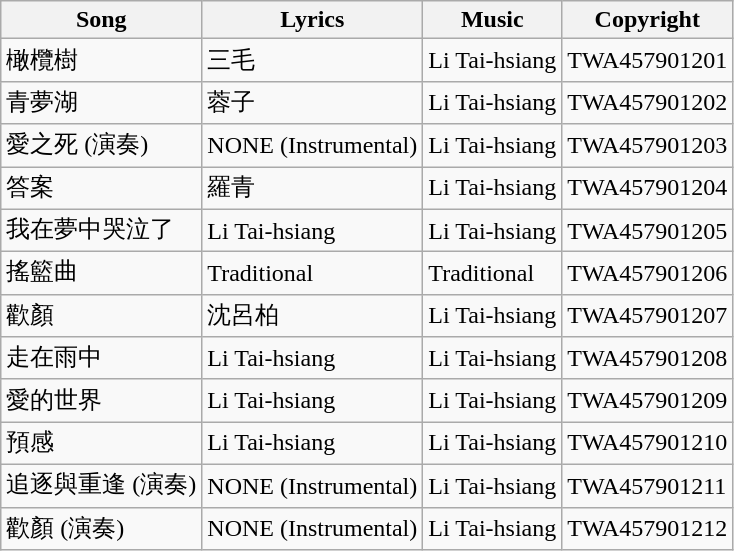<table class="wikitable">
<tr>
<th>Song</th>
<th>Lyrics</th>
<th>Music</th>
<th>Copyright</th>
</tr>
<tr>
<td>橄欖樹</td>
<td>三毛</td>
<td>Li Tai-hsiang</td>
<td>TWA457901201</td>
</tr>
<tr>
<td>青夢湖</td>
<td>蓉子</td>
<td>Li Tai-hsiang</td>
<td>TWA457901202</td>
</tr>
<tr>
<td>愛之死 (演奏)</td>
<td>NONE (Instrumental)</td>
<td>Li Tai-hsiang</td>
<td>TWA457901203</td>
</tr>
<tr>
<td>答案</td>
<td>羅青</td>
<td>Li Tai-hsiang</td>
<td>TWA457901204</td>
</tr>
<tr>
<td>我在夢中哭泣了</td>
<td>Li Tai-hsiang</td>
<td>Li Tai-hsiang</td>
<td>TWA457901205</td>
</tr>
<tr>
<td>搖籃曲</td>
<td>Traditional</td>
<td>Traditional</td>
<td>TWA457901206</td>
</tr>
<tr>
<td>歡顏</td>
<td>沈呂柏</td>
<td>Li Tai-hsiang</td>
<td>TWA457901207</td>
</tr>
<tr>
<td>走在雨中</td>
<td>Li Tai-hsiang</td>
<td>Li Tai-hsiang</td>
<td>TWA457901208</td>
</tr>
<tr>
<td>愛的世界</td>
<td>Li Tai-hsiang</td>
<td>Li Tai-hsiang</td>
<td>TWA457901209</td>
</tr>
<tr>
<td>預感</td>
<td>Li Tai-hsiang</td>
<td>Li Tai-hsiang</td>
<td>TWA457901210</td>
</tr>
<tr>
<td>追逐與重逢 (演奏)</td>
<td>NONE (Instrumental)</td>
<td>Li Tai-hsiang</td>
<td>TWA457901211</td>
</tr>
<tr>
<td>歡顏 (演奏)</td>
<td>NONE (Instrumental)</td>
<td>Li Tai-hsiang</td>
<td>TWA457901212</td>
</tr>
</table>
